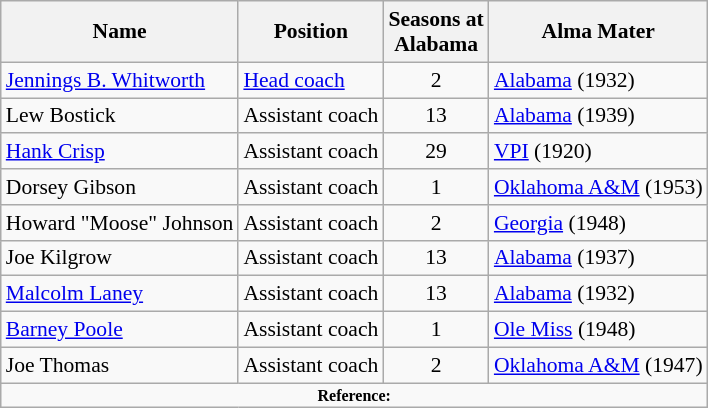<table class="wikitable" border="1" style="font-size:90%;">
<tr>
<th>Name</th>
<th>Position</th>
<th>Seasons at<br>Alabama</th>
<th>Alma Mater</th>
</tr>
<tr>
<td><a href='#'>Jennings B. Whitworth</a></td>
<td><a href='#'>Head coach</a></td>
<td align=center>2</td>
<td><a href='#'>Alabama</a> (1932)</td>
</tr>
<tr>
<td>Lew Bostick</td>
<td>Assistant coach</td>
<td align=center>13</td>
<td><a href='#'>Alabama</a> (1939)</td>
</tr>
<tr>
<td><a href='#'>Hank Crisp</a></td>
<td>Assistant coach</td>
<td align=center>29</td>
<td><a href='#'>VPI</a> (1920)</td>
</tr>
<tr>
<td>Dorsey Gibson</td>
<td>Assistant coach</td>
<td align=center>1</td>
<td><a href='#'>Oklahoma A&M</a> (1953)</td>
</tr>
<tr>
<td>Howard "Moose" Johnson</td>
<td>Assistant coach</td>
<td align=center>2</td>
<td><a href='#'>Georgia</a> (1948)</td>
</tr>
<tr>
<td>Joe Kilgrow</td>
<td>Assistant coach</td>
<td align=center>13</td>
<td><a href='#'>Alabama</a> (1937)</td>
</tr>
<tr>
<td><a href='#'>Malcolm Laney</a></td>
<td>Assistant coach</td>
<td align=center>13</td>
<td><a href='#'>Alabama</a> (1932)</td>
</tr>
<tr>
<td><a href='#'>Barney Poole</a></td>
<td>Assistant coach</td>
<td align=center>1</td>
<td><a href='#'>Ole Miss</a> (1948)</td>
</tr>
<tr>
<td>Joe Thomas</td>
<td>Assistant coach</td>
<td align=center>2</td>
<td><a href='#'>Oklahoma A&M</a> (1947)</td>
</tr>
<tr>
<td colspan="4" style="font-size: 8pt" align="center"><strong>Reference:</strong></td>
</tr>
</table>
